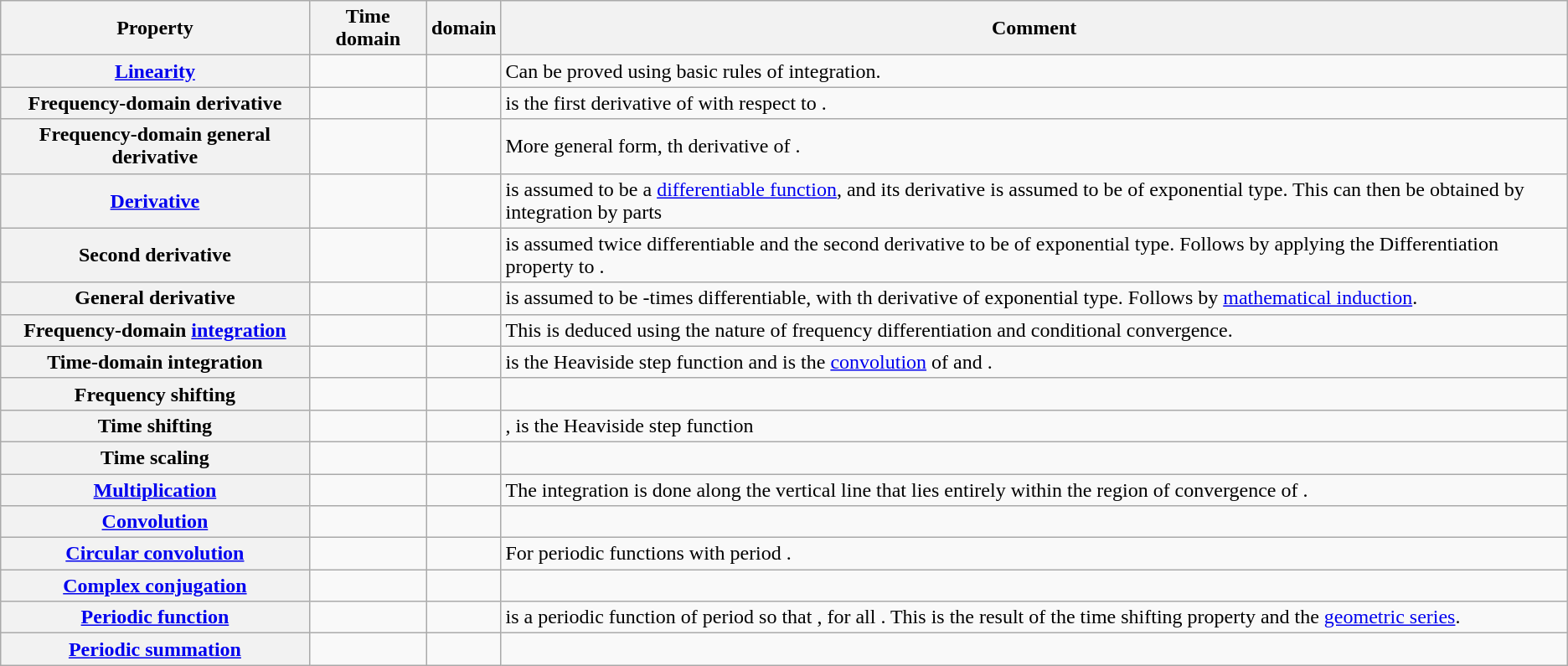<table class="wikitable" id="291017_tableid">
<tr>
<th scope="col">Property</th>
<th scope="col">Time domain</th>
<th scope="col"> domain</th>
<th scope="col">Comment</th>
</tr>
<tr>
<th scope="row"><a href='#'>Linearity</a></th>
<td></td>
<td></td>
<td>Can be proved using basic rules of integration.</td>
</tr>
<tr>
<th scope="row">Frequency-domain derivative</th>
<td></td>
<td></td>
<td> is the first derivative of  with respect to .</td>
</tr>
<tr>
<th scope="row">Frequency-domain general derivative</th>
<td></td>
<td></td>
<td>More general form, th derivative of .</td>
</tr>
<tr>
<th scope="row"><a href='#'>Derivative</a></th>
<td></td>
<td></td>
<td> is assumed to be a <a href='#'>differentiable function</a>, and its derivative is assumed to be of exponential type.  This can then be obtained by integration by parts</td>
</tr>
<tr>
<th scope="row">Second derivative</th>
<td></td>
<td></td>
<td> is assumed twice differentiable and the second derivative to be of exponential type. Follows by applying the Differentiation property to .</td>
</tr>
<tr>
<th scope="row">General derivative</th>
<td></td>
<td></td>
<td> is assumed to be -times differentiable, with th derivative of exponential type.  Follows by <a href='#'>mathematical induction</a>.</td>
</tr>
<tr>
<th scope="row">Frequency-domain <a href='#'>integration</a></th>
<td></td>
<td></td>
<td>This is deduced using the nature of frequency differentiation and conditional convergence.</td>
</tr>
<tr>
<th scope="row">Time-domain integration</th>
<td></td>
<td></td>
<td> is the Heaviside step function and  is the <a href='#'>convolution</a> of  and .</td>
</tr>
<tr>
<th scope="row">Frequency shifting</th>
<td></td>
<td></td>
<td></td>
</tr>
<tr>
<th scope="row">Time shifting</th>
<td><br></td>
<td><br></td>
<td>,  is the Heaviside step function</td>
</tr>
<tr>
<th scope="row">Time scaling</th>
<td></td>
<td></td>
<td></td>
</tr>
<tr>
<th scope="row"><a href='#'>Multiplication</a></th>
<td></td>
<td></td>
<td>The integration is done along the vertical line  that lies entirely within the region of convergence of .</td>
</tr>
<tr>
<th scope="row"><a href='#'>Convolution</a></th>
<td></td>
<td></td>
<td></td>
</tr>
<tr>
<th scope="row"><a href='#'>Circular convolution</a></th>
<td></td>
<td></td>
<td>For periodic functions with period .</td>
</tr>
<tr>
<th scope="row"><a href='#'>Complex conjugation</a></th>
<td></td>
<td></td>
<td></td>
</tr>
<tr>
<th scope="row"><a href='#'>Periodic function</a></th>
<td></td>
<td></td>
<td> is a periodic function of period  so that , for all . This is the result of the time shifting property and the <a href='#'>geometric series</a>.</td>
</tr>
<tr>
<th scope="row"><a href='#'>Periodic summation</a></th>
<td><br></td>
<td><br></td>
<td></td>
</tr>
</table>
